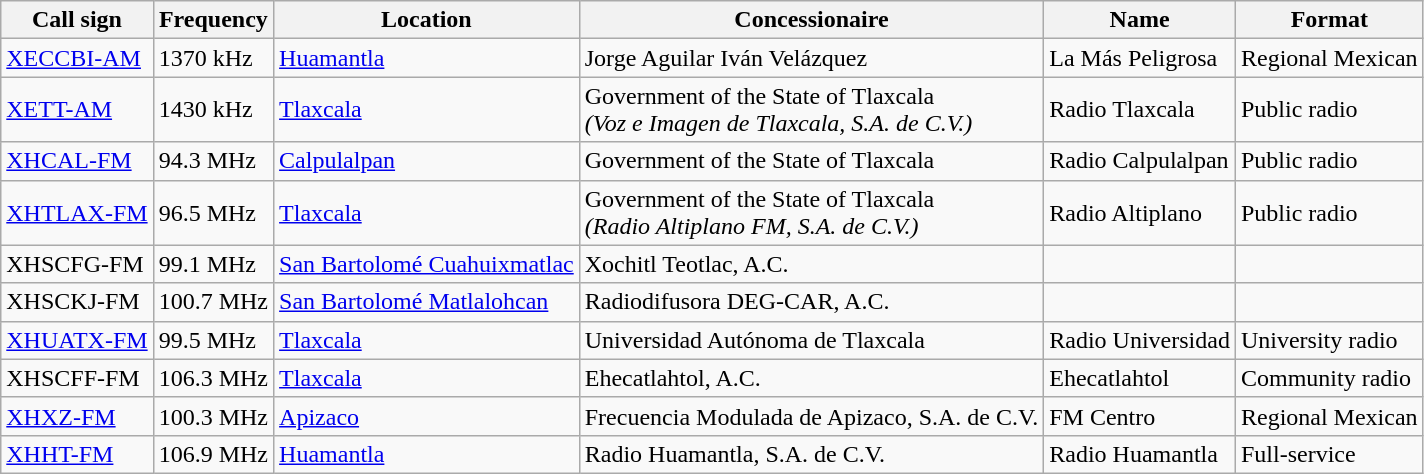<table class="sortable wikitable">
<tr>
<th>Call sign</th>
<th data-sort-type="number">Frequency</th>
<th>Location</th>
<th>Concessionaire</th>
<th>Name</th>
<th>Format</th>
</tr>
<tr>
<td><a href='#'>XECCBI-AM</a></td>
<td>1370 kHz</td>
<td><a href='#'>Huamantla</a></td>
<td>Jorge Aguilar Iván Velázquez</td>
<td>La Más Peligrosa</td>
<td>Regional Mexican</td>
</tr>
<tr>
<td><a href='#'>XETT-AM</a></td>
<td>1430 kHz</td>
<td><a href='#'>Tlaxcala</a></td>
<td>Government of the State of Tlaxcala<br><em>(Voz e Imagen de Tlaxcala, S.A. de C.V.)</em></td>
<td>Radio Tlaxcala</td>
<td>Public radio</td>
</tr>
<tr>
<td><a href='#'>XHCAL-FM</a></td>
<td>94.3 MHz</td>
<td><a href='#'>Calpulalpan</a></td>
<td>Government of the State of Tlaxcala</td>
<td>Radio Calpulalpan</td>
<td>Public radio</td>
</tr>
<tr>
<td><a href='#'>XHTLAX-FM</a></td>
<td>96.5 MHz</td>
<td><a href='#'>Tlaxcala</a></td>
<td>Government of the State of Tlaxcala<br><em>(Radio Altiplano FM, S.A. de C.V.)</em></td>
<td>Radio Altiplano</td>
<td>Public radio</td>
</tr>
<tr>
<td>XHSCFG-FM</td>
<td>99.1 MHz</td>
<td><a href='#'>San Bartolomé Cuahuixmatlac</a></td>
<td>Xochitl Teotlac, A.C.</td>
<td></td>
<td></td>
</tr>
<tr>
<td>XHSCKJ-FM</td>
<td>100.7 MHz</td>
<td><a href='#'>San Bartolomé Matlalohcan</a></td>
<td>Radiodifusora DEG-CAR, A.C.</td>
<td></td>
<td></td>
</tr>
<tr>
<td><a href='#'>XHUATX-FM</a></td>
<td>99.5 MHz</td>
<td><a href='#'>Tlaxcala</a></td>
<td>Universidad Autónoma de Tlaxcala</td>
<td>Radio Universidad</td>
<td>University radio</td>
</tr>
<tr>
<td>XHSCFF-FM</td>
<td>106.3 MHz</td>
<td><a href='#'>Tlaxcala</a></td>
<td>Ehecatlahtol, A.C.</td>
<td>Ehecatlahtol</td>
<td>Community radio</td>
</tr>
<tr>
<td><a href='#'>XHXZ-FM</a></td>
<td>100.3 MHz</td>
<td><a href='#'>Apizaco</a></td>
<td>Frecuencia Modulada de Apizaco, S.A. de C.V.</td>
<td>FM Centro</td>
<td>Regional Mexican</td>
</tr>
<tr>
<td><a href='#'>XHHT-FM</a></td>
<td>106.9 MHz</td>
<td><a href='#'>Huamantla</a></td>
<td>Radio Huamantla, S.A. de C.V.</td>
<td>Radio Huamantla</td>
<td>Full-service</td>
</tr>
</table>
